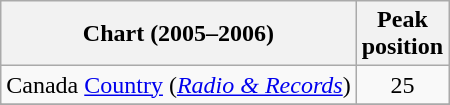<table class="wikitable sortable">
<tr>
<th align="left">Chart (2005–2006)</th>
<th align="center">Peak<br>position</th>
</tr>
<tr>
<td align="left">Canada <a href='#'>Country</a> (<em><a href='#'>Radio & Records</a></em>)</td>
<td align="center">25</td>
</tr>
<tr>
</tr>
<tr>
</tr>
</table>
